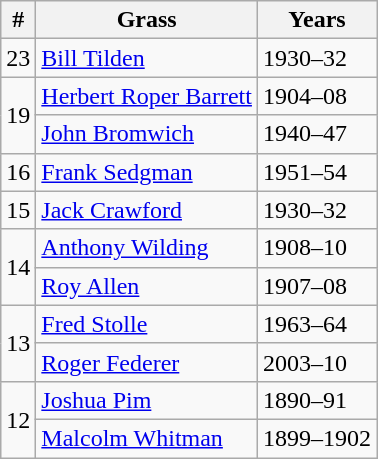<table class=wikitable style="display:inline-table;">
<tr>
<th>#</th>
<th>Grass</th>
<th>Years</th>
</tr>
<tr>
<td>23</td>
<td> <a href='#'>Bill Tilden</a></td>
<td>1930–32</td>
</tr>
<tr>
<td rowspan="2">19</td>
<td> <a href='#'>Herbert Roper Barrett</a></td>
<td>1904–08</td>
</tr>
<tr>
<td> <a href='#'>John Bromwich</a></td>
<td>1940–47</td>
</tr>
<tr>
<td>16</td>
<td> <a href='#'>Frank Sedgman</a></td>
<td>1951–54</td>
</tr>
<tr>
<td>15</td>
<td> <a href='#'>Jack Crawford</a></td>
<td>1930–32</td>
</tr>
<tr>
<td rowspan="2">14</td>
<td> <a href='#'>Anthony Wilding</a></td>
<td>1908–10</td>
</tr>
<tr>
<td> <a href='#'>Roy Allen</a></td>
<td>1907–08</td>
</tr>
<tr>
<td rowspan="2">13</td>
<td> <a href='#'>Fred Stolle</a></td>
<td>1963–64</td>
</tr>
<tr>
<td> <a href='#'>Roger Federer</a></td>
<td>2003–10</td>
</tr>
<tr>
<td rowspan="2">12</td>
<td> <a href='#'>Joshua Pim</a></td>
<td>1890–91</td>
</tr>
<tr>
<td> <a href='#'>Malcolm Whitman</a></td>
<td>1899–1902</td>
</tr>
</table>
